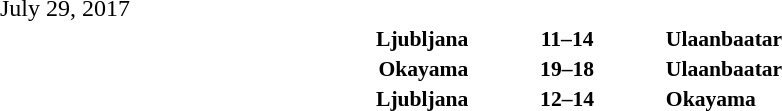<table style="width:100%;" cellspacing="1">
<tr>
<th width=25%></th>
<th width=2%></th>
<th width=6%></th>
<th width=2%></th>
<th width=25%></th>
</tr>
<tr>
<td>July 29, 2017</td>
</tr>
<tr style=font-size:90%>
<td align=right><strong>Ljubljana </strong></td>
<td></td>
<td align=center><strong>11–14</strong></td>
<td></td>
<td><strong> Ulaanbaatar</strong></td>
<td></td>
</tr>
<tr style=font-size:90%>
<td align=right><strong>Okayama </strong></td>
<td></td>
<td align=center><strong>19–18</strong></td>
<td></td>
<td><strong> Ulaanbaatar</strong></td>
<td></td>
</tr>
<tr style=font-size:90%>
<td align=right><strong>Ljubljana </strong></td>
<td></td>
<td align=center><strong>12–14</strong></td>
<td></td>
<td><strong> Okayama</strong></td>
<td></td>
</tr>
</table>
